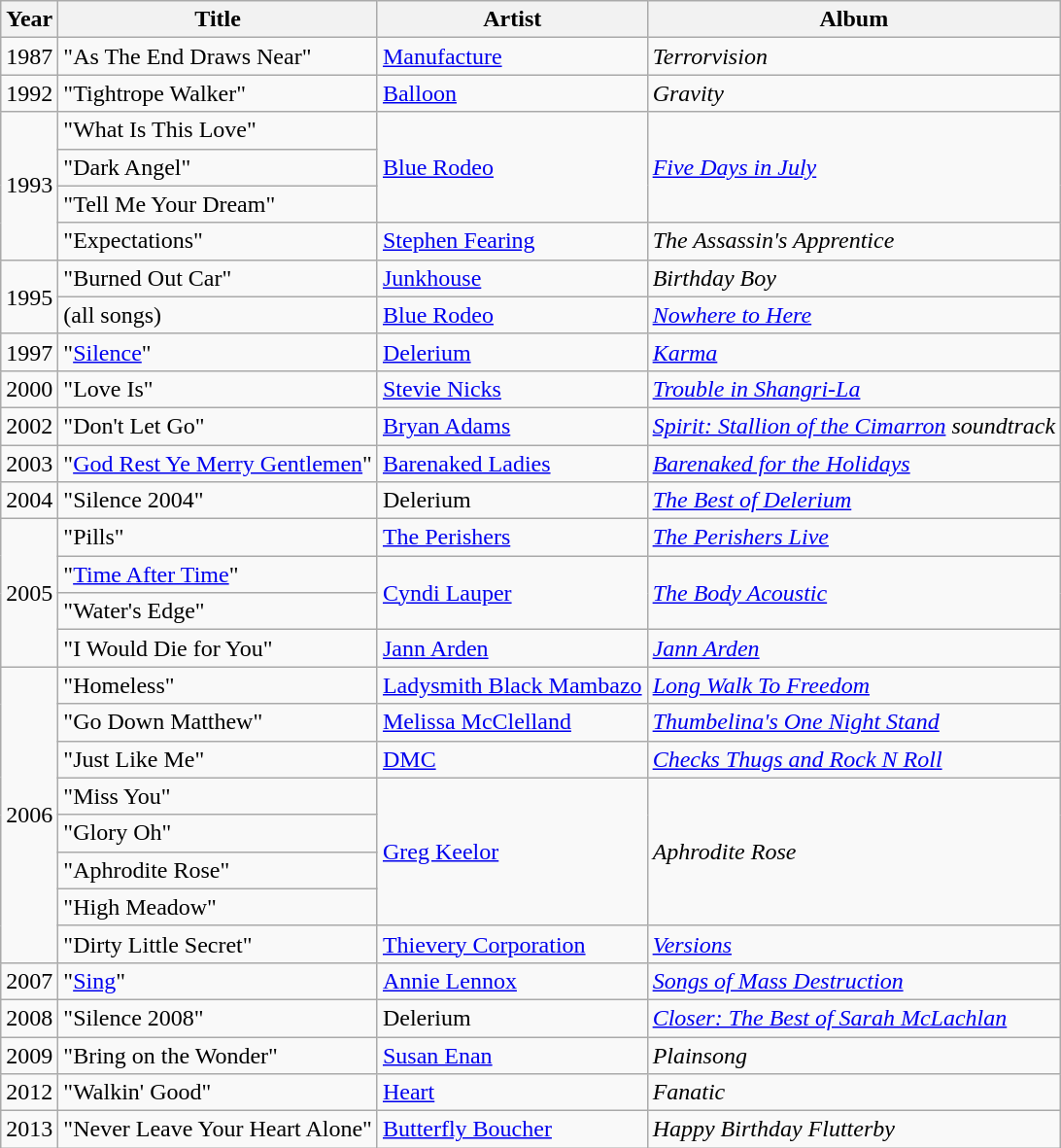<table class="wikitable" style="text-align:center;">
<tr>
<th rowspan="1">Year</th>
<th rowspan="1">Title</th>
<th rowspan="1">Artist</th>
<th rowspan="1">Album</th>
</tr>
<tr>
<td>1987</td>
<td align="left">"As The End Draws Near"</td>
<td align="left"><a href='#'>Manufacture</a></td>
<td align="left"><em>Terrorvision</em></td>
</tr>
<tr>
<td>1992</td>
<td align="left">"Tightrope Walker"</td>
<td align="left"><a href='#'>Balloon</a></td>
<td align="left"><em>Gravity</em></td>
</tr>
<tr>
<td rowspan=4>1993</td>
<td align="left">"What Is This Love"</td>
<td rowspan=3 align="left"><a href='#'>Blue Rodeo</a></td>
<td rowspan=3 align="left"><em><a href='#'>Five Days in July</a></em></td>
</tr>
<tr>
<td align="left">"Dark Angel"</td>
</tr>
<tr>
<td align="left">"Tell Me Your Dream"</td>
</tr>
<tr>
<td align="left">"Expectations"</td>
<td align="left"><a href='#'>Stephen Fearing</a></td>
<td align="left"><em>The Assassin's Apprentice</em></td>
</tr>
<tr>
<td rowspan=2>1995</td>
<td align="left">"Burned Out Car"</td>
<td align="left"><a href='#'>Junkhouse</a></td>
<td align="left"><em>Birthday Boy</em></td>
</tr>
<tr>
<td align="left">(all songs)</td>
<td align="left"><a href='#'>Blue Rodeo</a></td>
<td align="left"><em><a href='#'>Nowhere to Here</a></em></td>
</tr>
<tr>
<td>1997</td>
<td align="left">"<a href='#'>Silence</a>"</td>
<td align="left"><a href='#'>Delerium</a></td>
<td align="left"><em><a href='#'>Karma</a></em></td>
</tr>
<tr>
<td>2000</td>
<td align="left">"Love Is"</td>
<td align="left"><a href='#'>Stevie Nicks</a></td>
<td align="left"><em><a href='#'>Trouble in Shangri-La</a></em></td>
</tr>
<tr>
<td>2002</td>
<td align="left">"Don't Let Go"</td>
<td align="left"><a href='#'>Bryan Adams</a></td>
<td align="left"><em><a href='#'>Spirit: Stallion of the Cimarron</a> soundtrack</em></td>
</tr>
<tr>
<td>2003</td>
<td align="left">"<a href='#'>God Rest Ye Merry Gentlemen</a>"</td>
<td align="left"><a href='#'>Barenaked Ladies</a></td>
<td align="left"><em><a href='#'>Barenaked for the Holidays</a></em></td>
</tr>
<tr>
<td>2004</td>
<td align="left">"Silence 2004"</td>
<td align="left">Delerium</td>
<td align="left"><em><a href='#'>The Best of Delerium</a></em></td>
</tr>
<tr>
<td rowspan="4">2005</td>
<td align="left">"Pills"</td>
<td align="left"><a href='#'>The Perishers</a></td>
<td align="left"><em><a href='#'>The Perishers Live</a></em></td>
</tr>
<tr>
<td align="left">"<a href='#'>Time After Time</a>"</td>
<td align="left" rowspan="2"><a href='#'>Cyndi Lauper</a></td>
<td align="left" rowspan="2"><em><a href='#'>The Body Acoustic</a></em></td>
</tr>
<tr>
<td align="left">"Water's Edge"</td>
</tr>
<tr>
<td align="left">"I Would Die for You"</td>
<td align="left"><a href='#'>Jann Arden</a></td>
<td align="left"><em><a href='#'>Jann Arden</a></em></td>
</tr>
<tr>
<td rowspan="8">2006</td>
<td align="left">"Homeless"</td>
<td align="left"><a href='#'>Ladysmith Black Mambazo</a></td>
<td align="left"><em><a href='#'>Long Walk To Freedom</a></em></td>
</tr>
<tr>
<td align="left">"Go Down Matthew"</td>
<td align="left"><a href='#'>Melissa McClelland</a></td>
<td align="left"><em><a href='#'>Thumbelina's One Night Stand</a></em></td>
</tr>
<tr>
<td align="left">"Just Like Me"</td>
<td align="left"><a href='#'>DMC</a></td>
<td align="left"><em><a href='#'>Checks Thugs and Rock N Roll</a></em></td>
</tr>
<tr>
<td align="left">"Miss You"</td>
<td align="left" rowspan="4"><a href='#'>Greg Keelor</a></td>
<td align="left" rowspan="4"><em>Aphrodite Rose</em></td>
</tr>
<tr>
<td align="left">"Glory Oh"</td>
</tr>
<tr>
<td align="left">"Aphrodite Rose"</td>
</tr>
<tr>
<td align="left">"High Meadow"</td>
</tr>
<tr>
<td align="left">"Dirty Little Secret"</td>
<td align="left"><a href='#'>Thievery Corporation</a></td>
<td align="left"><em><a href='#'>Versions</a></em></td>
</tr>
<tr>
<td>2007</td>
<td align="left">"<a href='#'>Sing</a>"</td>
<td align="left"><a href='#'>Annie Lennox</a></td>
<td align="left"><em><a href='#'>Songs of Mass Destruction</a></em></td>
</tr>
<tr>
<td>2008</td>
<td align="left">"Silence 2008"</td>
<td align="left">Delerium</td>
<td align="left"><em><a href='#'>Closer: The Best of Sarah McLachlan</a></em></td>
</tr>
<tr>
<td>2009</td>
<td align="left">"Bring on the Wonder"</td>
<td align="left"><a href='#'>Susan Enan</a></td>
<td align="left"><em>Plainsong</em></td>
</tr>
<tr>
<td>2012</td>
<td align="left">"Walkin' Good"</td>
<td align="left"><a href='#'>Heart</a></td>
<td align="left"><em>Fanatic</em></td>
</tr>
<tr>
<td>2013</td>
<td align="left">"Never Leave Your Heart Alone"</td>
<td align="left"><a href='#'>Butterfly Boucher</a></td>
<td align="left"><em>Happy Birthday Flutterby</em></td>
</tr>
</table>
